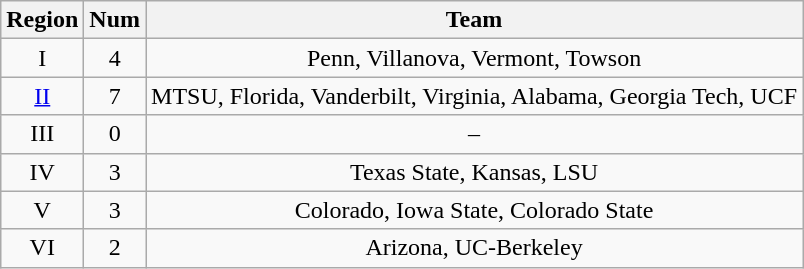<table class="wikitable sortable" style="text-align:center">
<tr>
<th>Region</th>
<th>Num</th>
<th>Team</th>
</tr>
<tr>
<td>I</td>
<td>4</td>
<td>Penn, Villanova, Vermont, Towson</td>
</tr>
<tr>
<td><a href='#'>II</a></td>
<td>7</td>
<td>MTSU, Florida, Vanderbilt, Virginia, Alabama, Georgia Tech, UCF</td>
</tr>
<tr>
<td>III</td>
<td>0</td>
<td>–</td>
</tr>
<tr>
<td>IV</td>
<td>3</td>
<td>Texas State, Kansas, LSU</td>
</tr>
<tr>
<td>V</td>
<td>3</td>
<td>Colorado, Iowa State, Colorado State</td>
</tr>
<tr>
<td>VI</td>
<td>2</td>
<td>Arizona, UC-Berkeley</td>
</tr>
</table>
